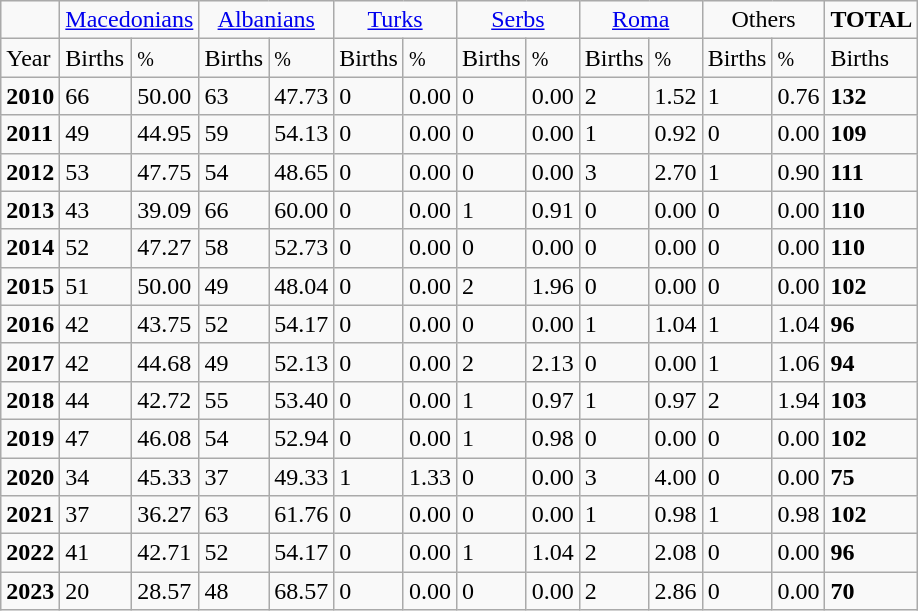<table class="wikitable">
<tr>
<td></td>
<td colspan="2" align="center"><a href='#'>Macedonians</a></td>
<td colspan="2" align="center"><a href='#'>Albanians</a></td>
<td colspan="2" align="center"><a href='#'>Turks</a></td>
<td colspan="2" align="center"><a href='#'>Serbs</a></td>
<td colspan="2" align="center"><a href='#'>Roma</a></td>
<td colspan="2" align="center">Others</td>
<td align="center"><strong>TOTAL</strong></td>
</tr>
<tr>
<td>Year</td>
<td>Births</td>
<td><small>%</small></td>
<td>Births</td>
<td><small>%</small></td>
<td>Births</td>
<td><small>%</small></td>
<td>Births</td>
<td><small>%</small></td>
<td>Births</td>
<td><small>%</small></td>
<td>Births</td>
<td><small>%</small></td>
<td>Births</td>
</tr>
<tr>
<td><strong>2010</strong></td>
<td>66</td>
<td>50.00</td>
<td>63</td>
<td>47.73</td>
<td>0</td>
<td>0.00</td>
<td>0</td>
<td>0.00</td>
<td>2</td>
<td>1.52</td>
<td>1</td>
<td>0.76</td>
<td><strong>132</strong></td>
</tr>
<tr>
<td><strong>2011</strong></td>
<td>49</td>
<td>44.95</td>
<td>59</td>
<td>54.13</td>
<td>0</td>
<td>0.00</td>
<td>0</td>
<td>0.00</td>
<td>1</td>
<td>0.92</td>
<td>0</td>
<td>0.00</td>
<td><strong>109</strong></td>
</tr>
<tr>
<td><strong>2012</strong></td>
<td>53</td>
<td>47.75</td>
<td>54</td>
<td>48.65</td>
<td>0</td>
<td>0.00</td>
<td>0</td>
<td>0.00</td>
<td>3</td>
<td>2.70</td>
<td>1</td>
<td>0.90</td>
<td><strong>111</strong></td>
</tr>
<tr>
<td><strong>2013</strong></td>
<td>43</td>
<td>39.09</td>
<td>66</td>
<td>60.00</td>
<td>0</td>
<td>0.00</td>
<td>1</td>
<td>0.91</td>
<td>0</td>
<td>0.00</td>
<td>0</td>
<td>0.00</td>
<td><strong>110</strong></td>
</tr>
<tr>
<td><strong>2014</strong></td>
<td>52</td>
<td>47.27</td>
<td>58</td>
<td>52.73</td>
<td>0</td>
<td>0.00</td>
<td>0</td>
<td>0.00</td>
<td>0</td>
<td>0.00</td>
<td>0</td>
<td>0.00</td>
<td><strong>110</strong></td>
</tr>
<tr>
<td><strong>2015</strong></td>
<td>51</td>
<td>50.00</td>
<td>49</td>
<td>48.04</td>
<td>0</td>
<td>0.00</td>
<td>2</td>
<td>1.96</td>
<td>0</td>
<td>0.00</td>
<td>0</td>
<td>0.00</td>
<td><strong>102</strong></td>
</tr>
<tr>
<td><strong>2016</strong></td>
<td>42</td>
<td>43.75</td>
<td>52</td>
<td>54.17</td>
<td>0</td>
<td>0.00</td>
<td>0</td>
<td>0.00</td>
<td>1</td>
<td>1.04</td>
<td>1</td>
<td>1.04</td>
<td><strong>96</strong></td>
</tr>
<tr>
<td><strong>2017</strong></td>
<td>42</td>
<td>44.68</td>
<td>49</td>
<td>52.13</td>
<td>0</td>
<td>0.00</td>
<td>2</td>
<td>2.13</td>
<td>0</td>
<td>0.00</td>
<td>1</td>
<td>1.06</td>
<td><strong>94</strong></td>
</tr>
<tr>
<td><strong>2018</strong></td>
<td>44</td>
<td>42.72</td>
<td>55</td>
<td>53.40</td>
<td>0</td>
<td>0.00</td>
<td>1</td>
<td>0.97</td>
<td>1</td>
<td>0.97</td>
<td>2</td>
<td>1.94</td>
<td><strong>103</strong></td>
</tr>
<tr>
<td><strong>2019</strong></td>
<td>47</td>
<td>46.08</td>
<td>54</td>
<td>52.94</td>
<td>0</td>
<td>0.00</td>
<td>1</td>
<td>0.98</td>
<td>0</td>
<td>0.00</td>
<td>0</td>
<td>0.00</td>
<td><strong>102</strong></td>
</tr>
<tr>
<td><strong>2020</strong></td>
<td>34</td>
<td>45.33</td>
<td>37</td>
<td>49.33</td>
<td>1</td>
<td>1.33</td>
<td>0</td>
<td>0.00</td>
<td>3</td>
<td>4.00</td>
<td>0</td>
<td>0.00</td>
<td><strong>75</strong></td>
</tr>
<tr>
<td><strong>2021</strong></td>
<td>37</td>
<td>36.27</td>
<td>63</td>
<td>61.76</td>
<td>0</td>
<td>0.00</td>
<td>0</td>
<td>0.00</td>
<td>1</td>
<td>0.98</td>
<td>1</td>
<td>0.98</td>
<td><strong>102</strong></td>
</tr>
<tr>
<td><strong>2022</strong></td>
<td>41</td>
<td>42.71</td>
<td>52</td>
<td>54.17</td>
<td>0</td>
<td>0.00</td>
<td>1</td>
<td>1.04</td>
<td>2</td>
<td>2.08</td>
<td>0</td>
<td>0.00</td>
<td><strong>96</strong></td>
</tr>
<tr>
<td><strong>2023</strong></td>
<td>20</td>
<td>28.57</td>
<td>48</td>
<td>68.57</td>
<td>0</td>
<td>0.00</td>
<td>0</td>
<td>0.00</td>
<td>2</td>
<td>2.86</td>
<td>0</td>
<td>0.00</td>
<td><strong>70</strong></td>
</tr>
</table>
